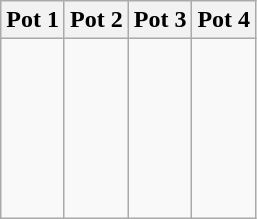<table class="wikitable">
<tr>
<th>Pot 1</th>
<th>Pot 2</th>
<th>Pot 3</th>
<th>Pot 4</th>
</tr>
<tr>
<td><br> <sup></sup><br>
<br>
<br>
<br>
<br>
</td>
<td><br><br>
<br>
<br>
<br>
<br>
</td>
<td><br><br>
<br>
<br>
<br>
<br>
</td>
<td><br><br>
<br>
<br>
<br>
<br>
</td>
</tr>
</table>
